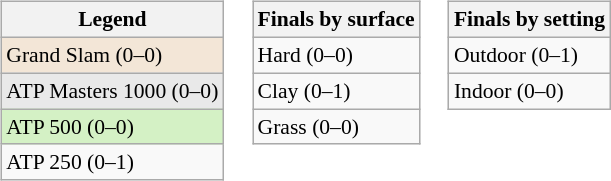<table>
<tr valign=top>
<td><br><table class="wikitable" style=font-size:90%>
<tr>
<th>Legend</th>
</tr>
<tr style="background:#f3e6d7;">
<td>Grand Slam (0–0)</td>
</tr>
<tr style="background:#e9e9e9;">
<td>ATP Masters 1000 (0–0)</td>
</tr>
<tr style="background:#d4f1c5;">
<td>ATP 500 (0–0)</td>
</tr>
<tr>
<td>ATP 250 (0–1)</td>
</tr>
</table>
</td>
<td><br><table class="wikitable" style=font-size:90%>
<tr>
<th>Finals by surface</th>
</tr>
<tr>
<td>Hard (0–0)</td>
</tr>
<tr>
<td>Clay (0–1)</td>
</tr>
<tr>
<td>Grass (0–0)</td>
</tr>
</table>
</td>
<td><br><table class="wikitable" style=font-size:90%>
<tr>
<th>Finals by setting</th>
</tr>
<tr>
<td>Outdoor (0–1)</td>
</tr>
<tr>
<td>Indoor (0–0)</td>
</tr>
</table>
</td>
</tr>
</table>
